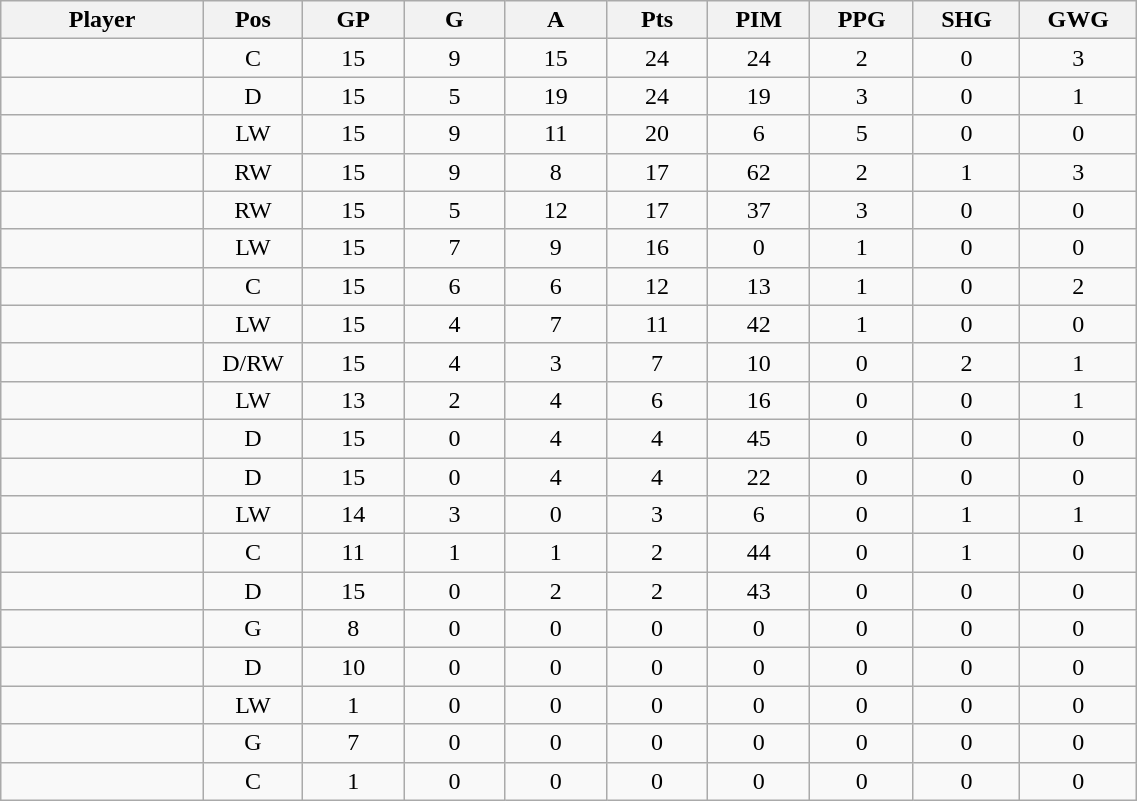<table class="wikitable sortable" width="60%">
<tr ALIGN="center">
<th bgcolor="#DDDDFF" width="10%">Player</th>
<th bgcolor="#DDDDFF" width="3%" title="Position">Pos</th>
<th bgcolor="#DDDDFF" width="5%" title="Games played">GP</th>
<th bgcolor="#DDDDFF" width="5%" title="Goals">G</th>
<th bgcolor="#DDDDFF" width="5%" title="Assists">A</th>
<th bgcolor="#DDDDFF" width="5%" title="Points">Pts</th>
<th bgcolor="#DDDDFF" width="5%" title="Penalties in Minutes">PIM</th>
<th bgcolor="#DDDDFF" width="5%" title="Power play goals">PPG</th>
<th bgcolor="#DDDDFF" width="5%" title="Short-handed goals">SHG</th>
<th bgcolor="#DDDDFF" width="5%" title="Game-winning goals">GWG</th>
</tr>
<tr align="center">
<td align="right"></td>
<td>C</td>
<td>15</td>
<td>9</td>
<td>15</td>
<td>24</td>
<td>24</td>
<td>2</td>
<td>0</td>
<td>3</td>
</tr>
<tr align="center">
<td align="right"></td>
<td>D</td>
<td>15</td>
<td>5</td>
<td>19</td>
<td>24</td>
<td>19</td>
<td>3</td>
<td>0</td>
<td>1</td>
</tr>
<tr align="center">
<td align="right"></td>
<td>LW</td>
<td>15</td>
<td>9</td>
<td>11</td>
<td>20</td>
<td>6</td>
<td>5</td>
<td>0</td>
<td>0</td>
</tr>
<tr align="center">
<td align="right"></td>
<td>RW</td>
<td>15</td>
<td>9</td>
<td>8</td>
<td>17</td>
<td>62</td>
<td>2</td>
<td>1</td>
<td>3</td>
</tr>
<tr align="center">
<td align="right"></td>
<td>RW</td>
<td>15</td>
<td>5</td>
<td>12</td>
<td>17</td>
<td>37</td>
<td>3</td>
<td>0</td>
<td>0</td>
</tr>
<tr align="center">
<td align="right"></td>
<td>LW</td>
<td>15</td>
<td>7</td>
<td>9</td>
<td>16</td>
<td>0</td>
<td>1</td>
<td>0</td>
<td>0</td>
</tr>
<tr align="center">
<td align="right"></td>
<td>C</td>
<td>15</td>
<td>6</td>
<td>6</td>
<td>12</td>
<td>13</td>
<td>1</td>
<td>0</td>
<td>2</td>
</tr>
<tr align="center">
<td align="right"></td>
<td>LW</td>
<td>15</td>
<td>4</td>
<td>7</td>
<td>11</td>
<td>42</td>
<td>1</td>
<td>0</td>
<td>0</td>
</tr>
<tr align="center">
<td align="right"></td>
<td>D/RW</td>
<td>15</td>
<td>4</td>
<td>3</td>
<td>7</td>
<td>10</td>
<td>0</td>
<td>2</td>
<td>1</td>
</tr>
<tr align="center">
<td align="right"></td>
<td>LW</td>
<td>13</td>
<td>2</td>
<td>4</td>
<td>6</td>
<td>16</td>
<td>0</td>
<td>0</td>
<td>1</td>
</tr>
<tr align="center">
<td align="right"></td>
<td>D</td>
<td>15</td>
<td>0</td>
<td>4</td>
<td>4</td>
<td>45</td>
<td>0</td>
<td>0</td>
<td>0</td>
</tr>
<tr align="center">
<td align="right"></td>
<td>D</td>
<td>15</td>
<td>0</td>
<td>4</td>
<td>4</td>
<td>22</td>
<td>0</td>
<td>0</td>
<td>0</td>
</tr>
<tr align="center">
<td align="right"></td>
<td>LW</td>
<td>14</td>
<td>3</td>
<td>0</td>
<td>3</td>
<td>6</td>
<td>0</td>
<td>1</td>
<td>1</td>
</tr>
<tr align="center">
<td align="right"></td>
<td>C</td>
<td>11</td>
<td>1</td>
<td>1</td>
<td>2</td>
<td>44</td>
<td>0</td>
<td>1</td>
<td>0</td>
</tr>
<tr align="center">
<td align="right"></td>
<td>D</td>
<td>15</td>
<td>0</td>
<td>2</td>
<td>2</td>
<td>43</td>
<td>0</td>
<td>0</td>
<td>0</td>
</tr>
<tr align="center">
<td align="right"></td>
<td>G</td>
<td>8</td>
<td>0</td>
<td>0</td>
<td>0</td>
<td>0</td>
<td>0</td>
<td>0</td>
<td>0</td>
</tr>
<tr align="center">
<td align="right"></td>
<td>D</td>
<td>10</td>
<td>0</td>
<td>0</td>
<td>0</td>
<td>0</td>
<td>0</td>
<td>0</td>
<td>0</td>
</tr>
<tr align="center">
<td align="right"></td>
<td>LW</td>
<td>1</td>
<td>0</td>
<td>0</td>
<td>0</td>
<td>0</td>
<td>0</td>
<td>0</td>
<td>0</td>
</tr>
<tr align="center">
<td align="right"></td>
<td>G</td>
<td>7</td>
<td>0</td>
<td>0</td>
<td>0</td>
<td>0</td>
<td>0</td>
<td>0</td>
<td>0</td>
</tr>
<tr align="center">
<td align="right"></td>
<td>C</td>
<td>1</td>
<td>0</td>
<td>0</td>
<td>0</td>
<td>0</td>
<td>0</td>
<td>0</td>
<td>0</td>
</tr>
</table>
